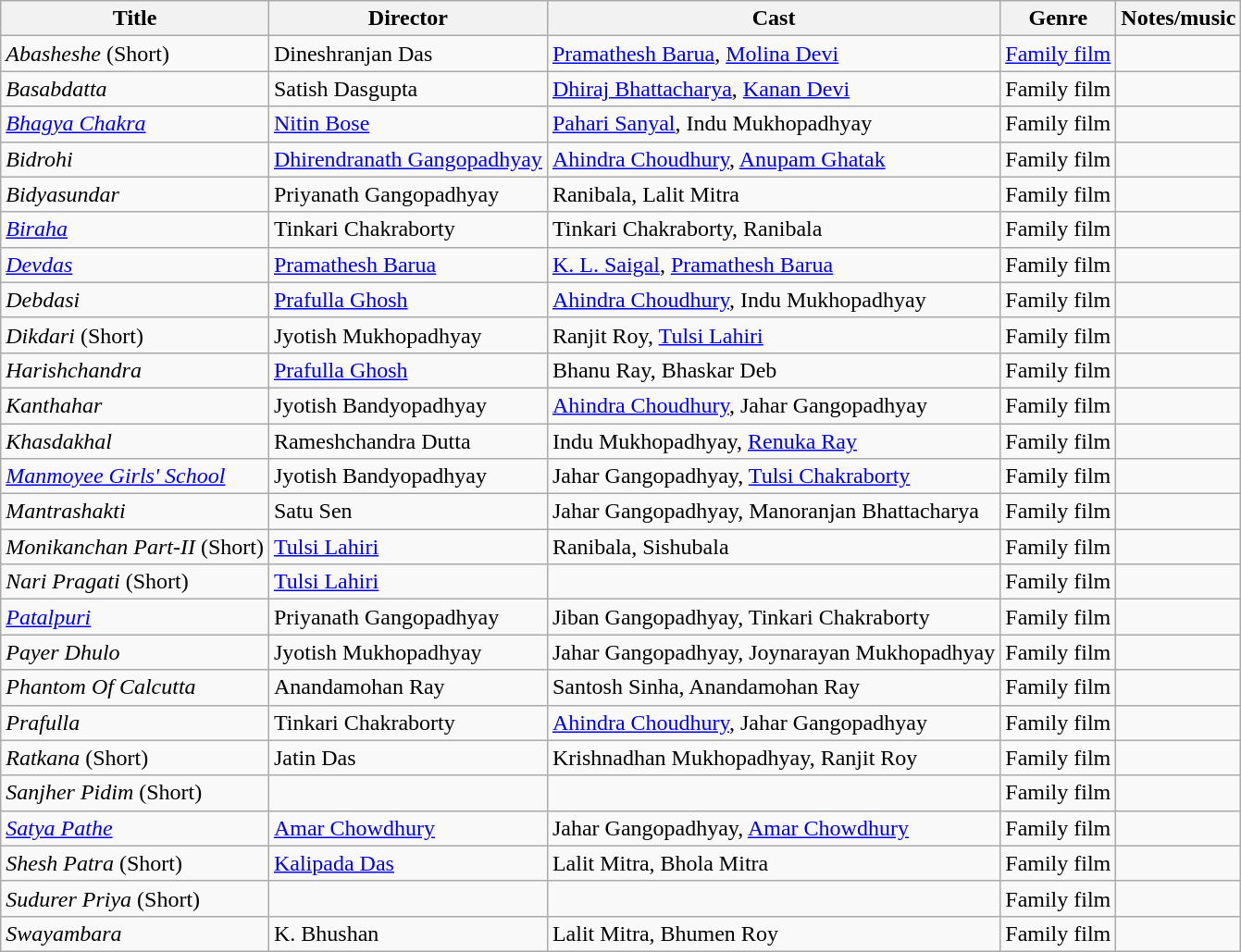<table class="wikitable sortable" border="0">
<tr>
<th>Title</th>
<th>Director</th>
<th>Cast</th>
<th>Genre</th>
<th>Notes/music</th>
</tr>
<tr>
<td><em>Abasheshe</em> (Short)</td>
<td>Dineshranjan Das</td>
<td><a href='#'>Pramathesh Barua</a>, <a href='#'>Molina Devi</a></td>
<td><a href='#'>Family film</a></td>
<td></td>
</tr>
<tr>
<td><em>Basabdatta</em></td>
<td>Satish Dasgupta</td>
<td><a href='#'>Dhiraj Bhattacharya</a>, <a href='#'>Kanan Devi</a></td>
<td>Family film</td>
<td></td>
</tr>
<tr>
<td><em><a href='#'>Bhagya Chakra</a></em></td>
<td><a href='#'>Nitin Bose</a></td>
<td><a href='#'>Pahari Sanyal</a>, Indu Mukhopadhyay</td>
<td>Family film</td>
<td></td>
</tr>
<tr>
<td><em>Bidrohi</em></td>
<td><a href='#'>Dhirendranath Gangopadhyay</a></td>
<td><a href='#'>Ahindra Choudhury</a>, <a href='#'>Anupam Ghatak</a></td>
<td>Family film</td>
<td></td>
</tr>
<tr>
<td><em>Bidyasundar</em></td>
<td>Priyanath Gangopadhyay</td>
<td>Ranibala, Lalit Mitra</td>
<td>Family film</td>
<td></td>
</tr>
<tr>
<td><em><a href='#'>Biraha</a></em></td>
<td>Tinkari Chakraborty</td>
<td>Tinkari Chakraborty, Ranibala</td>
<td>Family film</td>
<td></td>
</tr>
<tr>
<td><em><a href='#'>Devdas</a></em></td>
<td><a href='#'>Pramathesh Barua</a></td>
<td><a href='#'>K. L. Saigal</a>, <a href='#'>Pramathesh Barua</a></td>
<td>Family film</td>
<td></td>
</tr>
<tr>
<td><em>Debdasi</em></td>
<td><a href='#'>Prafulla Ghosh</a></td>
<td><a href='#'>Ahindra Choudhury</a>, Indu Mukhopadhyay</td>
<td>Family film</td>
<td></td>
</tr>
<tr>
<td><em>Dikdari</em> (Short)</td>
<td>Jyotish Mukhopadhyay</td>
<td>Ranjit Roy, <a href='#'>Tulsi Lahiri</a></td>
<td>Family film</td>
<td></td>
</tr>
<tr>
<td><em>Harishchandra</em></td>
<td><a href='#'>Prafulla Ghosh</a></td>
<td>Bhanu Ray, Bhaskar Deb</td>
<td>Family film</td>
<td></td>
</tr>
<tr>
<td><em>Kanthahar</em></td>
<td>Jyotish Bandyopadhyay</td>
<td><a href='#'>Ahindra Choudhury</a>, Jahar Gangopadhyay</td>
<td>Family film</td>
<td></td>
</tr>
<tr>
<td><em>Khasdakhal</em></td>
<td>Rameshchandra Dutta</td>
<td>Indu Mukhopadhyay, <a href='#'>Renuka Ray</a></td>
<td>Family film</td>
<td></td>
</tr>
<tr>
<td><em><a href='#'>Manmoyee Girls' School</a></em></td>
<td>Jyotish Bandyopadhyay</td>
<td>Jahar Gangopadhyay, <a href='#'>Tulsi Chakraborty</a></td>
<td>Family film</td>
<td></td>
</tr>
<tr>
<td><em>Mantrashakti</em></td>
<td>Satu Sen</td>
<td>Jahar Gangopadhyay, Manoranjan Bhattacharya</td>
<td>Family film</td>
<td></td>
</tr>
<tr>
<td><em>Monikanchan Part-II</em> (Short)</td>
<td><a href='#'>Tulsi Lahiri</a></td>
<td>Ranibala, Sishubala</td>
<td>Family film</td>
<td></td>
</tr>
<tr>
<td><em>Nari Pragati</em> (Short)</td>
<td><a href='#'>Tulsi Lahiri</a></td>
<td></td>
<td>Family film</td>
<td></td>
</tr>
<tr>
<td><em><a href='#'>Patalpuri</a></em></td>
<td>Priyanath Gangopadhyay</td>
<td>Jiban Gangopadhyay, Tinkari Chakraborty</td>
<td>Family film</td>
<td></td>
</tr>
<tr>
<td><em>Payer Dhulo</em></td>
<td>Jyotish Mukhopadhyay</td>
<td>Jahar Gangopadhyay, Joynarayan Mukhopadhyay</td>
<td>Family film</td>
<td></td>
</tr>
<tr>
<td><em>Phantom Of Calcutta</em></td>
<td>Anandamohan Ray</td>
<td>Santosh Sinha, Anandamohan Ray</td>
<td>Family film</td>
<td></td>
</tr>
<tr>
<td><em>Prafulla</em></td>
<td>Tinkari Chakraborty</td>
<td><a href='#'>Ahindra Choudhury</a>, Jahar Gangopadhyay</td>
<td>Family film</td>
<td></td>
</tr>
<tr>
<td><em>Ratkana</em> (Short)</td>
<td>Jatin Das</td>
<td>Krishnadhan Mukhopadhyay, Ranjit Roy</td>
<td>Family film</td>
<td></td>
</tr>
<tr>
<td><em>Sanjher Pidim</em> (Short)</td>
<td></td>
<td></td>
<td>Family film</td>
<td></td>
</tr>
<tr>
<td><em><a href='#'>Satya Pathe</a></em></td>
<td><a href='#'>Amar Chowdhury</a></td>
<td>Jahar Gangopadhyay, <a href='#'>Amar Chowdhury</a></td>
<td>Family film</td>
<td></td>
</tr>
<tr>
<td><em>Shesh Patra</em> (Short)</td>
<td><a href='#'>Kalipada Das</a></td>
<td>Lalit Mitra, Bhola Mitra</td>
<td>Family film</td>
<td></td>
</tr>
<tr>
<td><em>Sudurer Priya</em> (Short)</td>
<td></td>
<td></td>
<td>Family film</td>
<td></td>
</tr>
<tr>
<td><em>Swayambara</em></td>
<td>K. Bhushan</td>
<td>Lalit Mitra, Bhumen Roy</td>
<td>Family film</td>
<td></td>
</tr>
</table>
